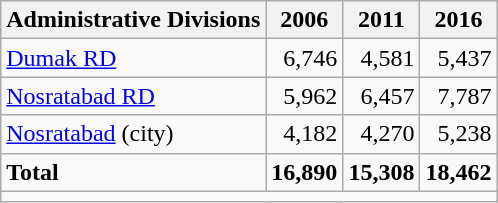<table class="wikitable">
<tr>
<th>Administrative Divisions</th>
<th>2006</th>
<th>2011</th>
<th>2016</th>
</tr>
<tr>
<td><a href='#'>Dumak RD</a></td>
<td style="text-align: right;">6,746</td>
<td style="text-align: right;">4,581</td>
<td style="text-align: right;">5,437</td>
</tr>
<tr>
<td><a href='#'>Nosratabad RD</a></td>
<td style="text-align: right;">5,962</td>
<td style="text-align: right;">6,457</td>
<td style="text-align: right;">7,787</td>
</tr>
<tr>
<td><a href='#'>Nosratabad</a> (city)</td>
<td style="text-align: right;">4,182</td>
<td style="text-align: right;">4,270</td>
<td style="text-align: right;">5,238</td>
</tr>
<tr>
<td><strong>Total</strong></td>
<td style="text-align: right;"><strong>16,890</strong></td>
<td style="text-align: right;"><strong>15,308</strong></td>
<td style="text-align: right;"><strong>18,462</strong></td>
</tr>
<tr>
<td colspan=4></td>
</tr>
</table>
